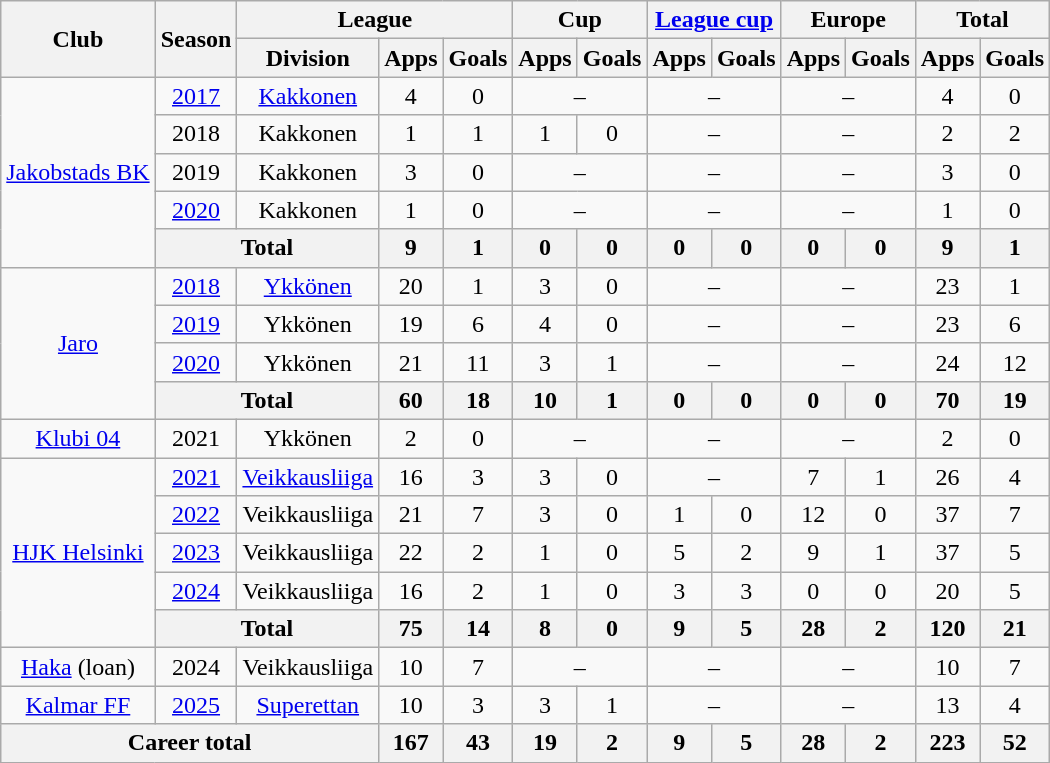<table class="wikitable" style="text-align:center">
<tr>
<th rowspan="2">Club</th>
<th rowspan="2">Season</th>
<th colspan="3">League</th>
<th colspan="2">Cup</th>
<th colspan="2"><a href='#'>League cup</a></th>
<th colspan="2">Europe</th>
<th colspan="2">Total</th>
</tr>
<tr>
<th>Division</th>
<th>Apps</th>
<th>Goals</th>
<th>Apps</th>
<th>Goals</th>
<th>Apps</th>
<th>Goals</th>
<th>Apps</th>
<th>Goals</th>
<th>Apps</th>
<th>Goals</th>
</tr>
<tr>
<td rowspan="5"><a href='#'>Jakobstads BK</a></td>
<td><a href='#'>2017</a></td>
<td><a href='#'>Kakkonen</a></td>
<td>4</td>
<td>0</td>
<td colspan="2">–</td>
<td colspan="2">–</td>
<td colspan="2">–</td>
<td>4</td>
<td>0</td>
</tr>
<tr>
<td>2018</td>
<td>Kakkonen</td>
<td>1</td>
<td>1</td>
<td>1</td>
<td>0</td>
<td colspan="2">–</td>
<td colspan="2">–</td>
<td>2</td>
<td>2</td>
</tr>
<tr>
<td>2019</td>
<td>Kakkonen</td>
<td>3</td>
<td>0</td>
<td colspan="2">–</td>
<td colspan="2">–</td>
<td colspan="2">–</td>
<td>3</td>
<td>0</td>
</tr>
<tr>
<td><a href='#'>2020</a></td>
<td>Kakkonen</td>
<td>1</td>
<td>0</td>
<td colspan="2">–</td>
<td colspan="2">–</td>
<td colspan="2">–</td>
<td>1</td>
<td>0</td>
</tr>
<tr>
<th colspan="2">Total</th>
<th>9</th>
<th>1</th>
<th>0</th>
<th>0</th>
<th>0</th>
<th>0</th>
<th>0</th>
<th>0</th>
<th>9</th>
<th>1</th>
</tr>
<tr>
<td rowspan="4"><a href='#'>Jaro</a></td>
<td><a href='#'>2018</a></td>
<td><a href='#'>Ykkönen</a></td>
<td>20</td>
<td>1</td>
<td>3</td>
<td>0</td>
<td colspan="2">–</td>
<td colspan="2">–</td>
<td>23</td>
<td>1</td>
</tr>
<tr>
<td><a href='#'>2019</a></td>
<td>Ykkönen</td>
<td>19</td>
<td>6</td>
<td>4</td>
<td>0</td>
<td colspan="2">–</td>
<td colspan="2">–</td>
<td>23</td>
<td>6</td>
</tr>
<tr>
<td><a href='#'>2020</a></td>
<td>Ykkönen</td>
<td>21</td>
<td>11</td>
<td>3</td>
<td>1</td>
<td colspan="2">–</td>
<td colspan="2">–</td>
<td>24</td>
<td>12</td>
</tr>
<tr>
<th colspan="2">Total</th>
<th>60</th>
<th>18</th>
<th>10</th>
<th>1</th>
<th>0</th>
<th>0</th>
<th>0</th>
<th>0</th>
<th>70</th>
<th>19</th>
</tr>
<tr>
<td><a href='#'>Klubi 04</a></td>
<td>2021</td>
<td>Ykkönen</td>
<td>2</td>
<td>0</td>
<td colspan="2">–</td>
<td colspan="2">–</td>
<td colspan="2">–</td>
<td>2</td>
<td>0</td>
</tr>
<tr>
<td rowspan="5"><a href='#'>HJK Helsinki</a></td>
<td><a href='#'>2021</a></td>
<td><a href='#'>Veikkausliiga</a></td>
<td>16</td>
<td>3</td>
<td>3</td>
<td>0</td>
<td colspan="2">–</td>
<td>7</td>
<td>1</td>
<td>26</td>
<td>4</td>
</tr>
<tr>
<td><a href='#'>2022</a></td>
<td>Veikkausliiga</td>
<td>21</td>
<td>7</td>
<td>3</td>
<td>0</td>
<td>1</td>
<td>0</td>
<td>12</td>
<td>0</td>
<td>37</td>
<td>7</td>
</tr>
<tr>
<td><a href='#'>2023</a></td>
<td>Veikkausliiga</td>
<td>22</td>
<td>2</td>
<td>1</td>
<td>0</td>
<td>5</td>
<td>2</td>
<td>9</td>
<td>1</td>
<td>37</td>
<td>5</td>
</tr>
<tr>
<td><a href='#'>2024</a></td>
<td>Veikkausliiga</td>
<td>16</td>
<td>2</td>
<td>1</td>
<td>0</td>
<td>3</td>
<td>3</td>
<td>0</td>
<td>0</td>
<td>20</td>
<td>5</td>
</tr>
<tr>
<th colspan="2">Total</th>
<th>75</th>
<th>14</th>
<th>8</th>
<th>0</th>
<th>9</th>
<th>5</th>
<th>28</th>
<th>2</th>
<th>120</th>
<th>21</th>
</tr>
<tr>
<td><a href='#'>Haka</a> (loan)</td>
<td>2024</td>
<td>Veikkausliiga</td>
<td>10</td>
<td>7</td>
<td colspan=2>–</td>
<td colspan=2>–</td>
<td colspan=2>–</td>
<td>10</td>
<td>7</td>
</tr>
<tr>
<td><a href='#'>Kalmar FF</a></td>
<td><a href='#'>2025</a></td>
<td><a href='#'>Superettan</a></td>
<td>10</td>
<td>3</td>
<td>3</td>
<td>1</td>
<td colspan=2>–</td>
<td colspan=2>–</td>
<td>13</td>
<td>4</td>
</tr>
<tr>
<th colspan="3">Career total</th>
<th>167</th>
<th>43</th>
<th>19</th>
<th>2</th>
<th>9</th>
<th>5</th>
<th>28</th>
<th>2</th>
<th>223</th>
<th>52</th>
</tr>
</table>
